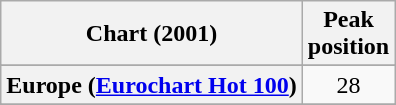<table class="wikitable sortable plainrowheaders" style="text-align:center">
<tr>
<th>Chart (2001)</th>
<th>Peak<br>position</th>
</tr>
<tr>
</tr>
<tr>
</tr>
<tr>
</tr>
<tr>
<th scope="row">Europe (<a href='#'>Eurochart Hot 100</a>)</th>
<td>28</td>
</tr>
<tr>
</tr>
<tr>
</tr>
<tr>
</tr>
<tr>
</tr>
<tr>
</tr>
</table>
